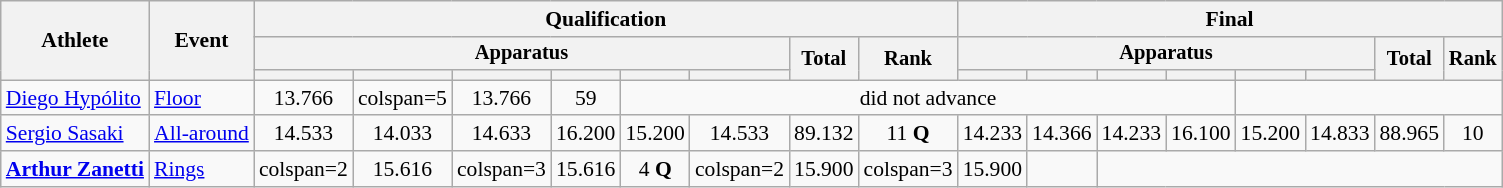<table class="wikitable" style="font-size:90%">
<tr>
<th rowspan=3>Athlete</th>
<th rowspan=3>Event</th>
<th colspan =8>Qualification</th>
<th colspan =8>Final</th>
</tr>
<tr style="font-size:95%">
<th colspan=6>Apparatus</th>
<th rowspan=2>Total</th>
<th rowspan=2>Rank</th>
<th colspan=6>Apparatus</th>
<th rowspan=2>Total</th>
<th rowspan=2>Rank</th>
</tr>
<tr style="font-size:95%">
<th></th>
<th></th>
<th></th>
<th></th>
<th></th>
<th></th>
<th></th>
<th></th>
<th></th>
<th></th>
<th></th>
<th></th>
</tr>
<tr align=center>
<td align=left><a href='#'>Diego Hypólito</a></td>
<td align=left><a href='#'>Floor</a></td>
<td>13.766</td>
<td>colspan=5 </td>
<td>13.766</td>
<td>59</td>
<td colspan=8>did not advance</td>
</tr>
<tr align=center>
<td align=left><a href='#'>Sergio Sasaki</a></td>
<td align=left><a href='#'>All-around</a></td>
<td>14.533</td>
<td>14.033</td>
<td>14.633</td>
<td>16.200</td>
<td>15.200</td>
<td>14.533</td>
<td>89.132</td>
<td>11 <strong>Q</strong></td>
<td>14.233</td>
<td>14.366</td>
<td>14.233</td>
<td>16.100</td>
<td>15.200</td>
<td>14.833</td>
<td>88.965</td>
<td>10</td>
</tr>
<tr align=center>
<td align=left><strong><a href='#'>Arthur Zanetti</a></strong></td>
<td align=left><a href='#'>Rings</a></td>
<td>colspan=2 </td>
<td>15.616</td>
<td>colspan=3 </td>
<td>15.616</td>
<td>4 <strong>Q</strong></td>
<td>colspan=2 </td>
<td>15.900</td>
<td>colspan=3 </td>
<td>15.900</td>
<td></td>
</tr>
</table>
